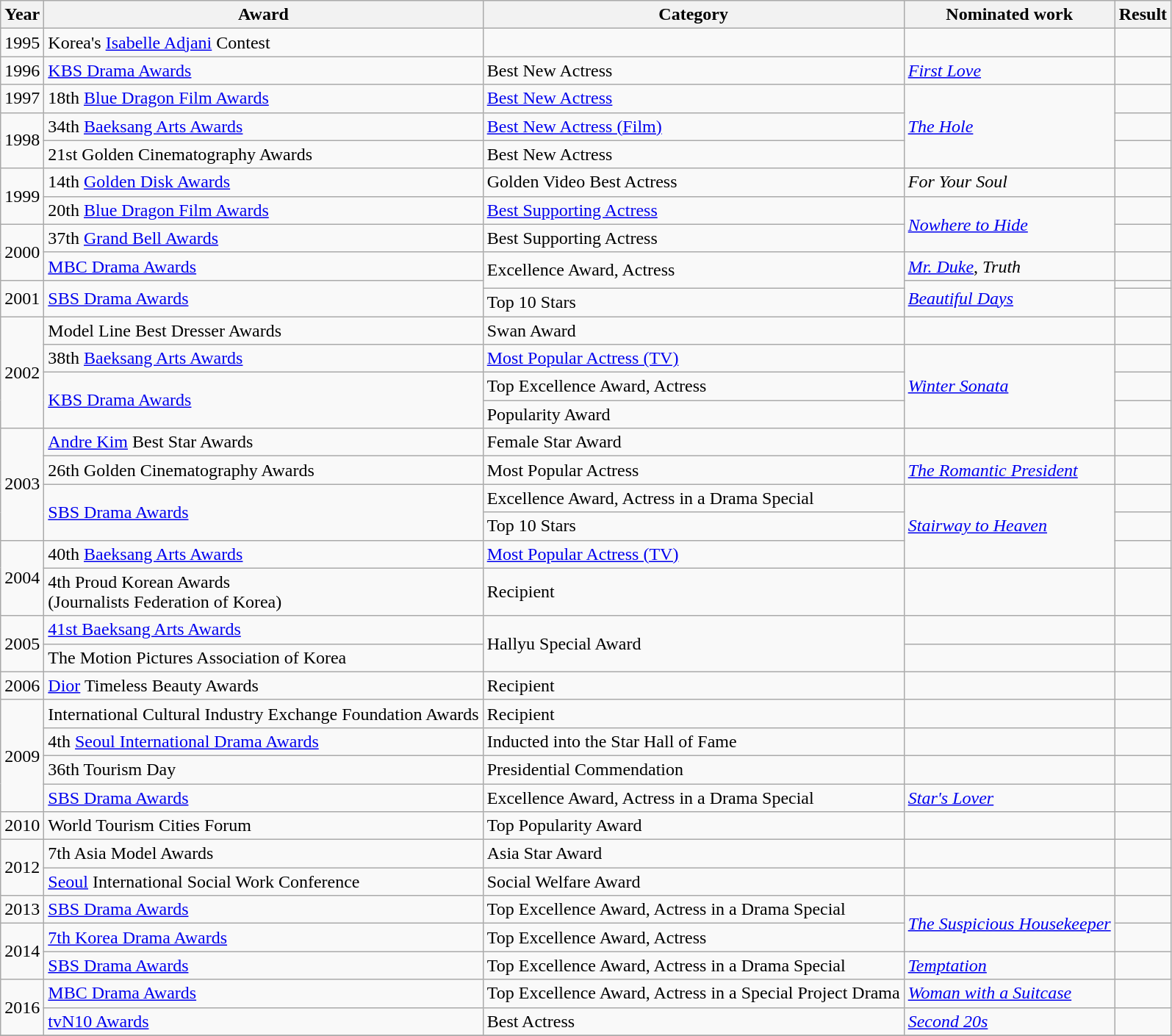<table class="wikitable sortable">
<tr>
<th>Year</th>
<th>Award</th>
<th>Category</th>
<th>Nominated work</th>
<th>Result</th>
</tr>
<tr>
<td>1995</td>
<td>Korea's <a href='#'>Isabelle Adjani</a> Contest</td>
<td></td>
<td></td>
<td></td>
</tr>
<tr>
<td>1996</td>
<td><a href='#'>KBS Drama Awards</a></td>
<td>Best New Actress</td>
<td><em><a href='#'>First Love</a></em></td>
<td></td>
</tr>
<tr>
<td>1997</td>
<td>18th <a href='#'>Blue Dragon Film Awards</a></td>
<td><a href='#'>Best New Actress</a></td>
<td rowspan=3><em><a href='#'>The Hole</a></em></td>
<td></td>
</tr>
<tr>
<td rowspan=2>1998</td>
<td>34th <a href='#'>Baeksang Arts Awards</a></td>
<td><a href='#'>Best New Actress (Film)</a></td>
<td></td>
</tr>
<tr>
<td>21st Golden Cinematography Awards</td>
<td>Best New Actress</td>
<td></td>
</tr>
<tr>
<td rowspan=2>1999</td>
<td>14th <a href='#'>Golden Disk Awards</a></td>
<td>Golden Video Best Actress</td>
<td><em>For Your Soul</em></td>
<td></td>
</tr>
<tr>
<td>20th <a href='#'>Blue Dragon Film Awards</a></td>
<td><a href='#'>Best Supporting Actress</a></td>
<td rowspan=2><em><a href='#'>Nowhere to Hide</a></em></td>
<td></td>
</tr>
<tr>
<td rowspan=2>2000</td>
<td>37th <a href='#'>Grand Bell Awards</a></td>
<td>Best Supporting Actress</td>
<td></td>
</tr>
<tr>
<td><a href='#'>MBC Drama Awards</a></td>
<td rowspan=2>Excellence Award, Actress</td>
<td><em><a href='#'>Mr. Duke</a></em>, <em>Truth</em></td>
<td></td>
</tr>
<tr>
<td rowspan=2>2001</td>
<td rowspan=2><a href='#'>SBS Drama Awards</a></td>
<td rowspan=2><em><a href='#'>Beautiful Days</a></em></td>
<td></td>
</tr>
<tr>
<td>Top 10 Stars</td>
<td></td>
</tr>
<tr>
<td rowspan="4">2002</td>
<td>Model Line Best Dresser Awards</td>
<td>Swan Award</td>
<td></td>
<td></td>
</tr>
<tr>
<td>38th <a href='#'>Baeksang Arts Awards</a></td>
<td><a href='#'>Most Popular Actress (TV)</a></td>
<td rowspan="3"><em><a href='#'>Winter Sonata</a></em></td>
<td></td>
</tr>
<tr>
<td rowspan=2><a href='#'>KBS Drama Awards</a></td>
<td>Top Excellence Award, Actress</td>
<td></td>
</tr>
<tr>
<td>Popularity Award</td>
<td></td>
</tr>
<tr>
<td rowspan=4>2003</td>
<td><a href='#'>Andre Kim</a> Best Star Awards</td>
<td>Female Star Award</td>
<td></td>
<td></td>
</tr>
<tr>
<td>26th Golden Cinematography Awards</td>
<td>Most Popular Actress</td>
<td><em><a href='#'>The Romantic President</a></em></td>
<td></td>
</tr>
<tr>
<td rowspan=2><a href='#'>SBS Drama Awards</a></td>
<td>Excellence Award, Actress in a Drama Special</td>
<td rowspan=3><em><a href='#'>Stairway to Heaven</a></em></td>
<td></td>
</tr>
<tr>
<td>Top 10 Stars</td>
<td></td>
</tr>
<tr>
<td rowspan=2>2004</td>
<td>40th <a href='#'>Baeksang Arts Awards</a></td>
<td><a href='#'>Most Popular Actress (TV)</a></td>
<td></td>
</tr>
<tr>
<td>4th Proud Korean Awards <br> (Journalists Federation of Korea)</td>
<td>Recipient</td>
<td></td>
<td></td>
</tr>
<tr>
<td rowspan=2>2005</td>
<td><a href='#'>41st Baeksang Arts Awards</a></td>
<td rowspan=2>Hallyu Special Award</td>
<td></td>
<td></td>
</tr>
<tr>
<td>The Motion Pictures Association of Korea</td>
<td></td>
<td></td>
</tr>
<tr>
<td>2006</td>
<td><a href='#'>Dior</a> Timeless Beauty Awards</td>
<td>Recipient</td>
<td></td>
<td></td>
</tr>
<tr>
<td rowspan="4">2009</td>
<td>International Cultural Industry Exchange Foundation Awards</td>
<td>Recipient</td>
<td></td>
<td></td>
</tr>
<tr>
<td>4th <a href='#'>Seoul International Drama Awards</a></td>
<td>Inducted into the Star Hall of Fame</td>
<td></td>
<td></td>
</tr>
<tr>
<td>36th Tourism Day</td>
<td>Presidential Commendation</td>
<td></td>
<td></td>
</tr>
<tr>
<td><a href='#'>SBS Drama Awards</a></td>
<td>Excellence Award, Actress in a Drama Special</td>
<td><em><a href='#'>Star's Lover</a></em></td>
<td></td>
</tr>
<tr>
<td>2010</td>
<td>World Tourism Cities Forum</td>
<td>Top Popularity Award</td>
<td></td>
<td></td>
</tr>
<tr>
<td rowspan=2>2012</td>
<td>7th Asia Model Awards</td>
<td>Asia Star Award</td>
<td></td>
<td></td>
</tr>
<tr>
<td><a href='#'>Seoul</a> International Social Work Conference</td>
<td>Social Welfare Award</td>
<td></td>
<td></td>
</tr>
<tr>
<td>2013</td>
<td><a href='#'>SBS Drama Awards</a></td>
<td>Top Excellence Award, Actress in a Drama Special</td>
<td rowspan=2><em><a href='#'>The Suspicious Housekeeper</a></em></td>
<td></td>
</tr>
<tr>
<td rowspan="2">2014</td>
<td><a href='#'>7th Korea Drama Awards</a></td>
<td>Top Excellence Award, Actress</td>
<td></td>
</tr>
<tr>
<td><a href='#'>SBS Drama Awards</a></td>
<td>Top Excellence Award, Actress in a Drama Special</td>
<td><em><a href='#'>Temptation</a></em></td>
<td></td>
</tr>
<tr>
<td rowspan=2>2016</td>
<td><a href='#'>MBC Drama Awards</a></td>
<td>Top Excellence Award, Actress in a Special Project Drama</td>
<td><em><a href='#'>Woman with a Suitcase</a></em></td>
<td></td>
</tr>
<tr>
<td><a href='#'>tvN10 Awards</a></td>
<td>Best Actress</td>
<td><em><a href='#'>Second 20s</a></em></td>
<td></td>
</tr>
<tr>
</tr>
</table>
